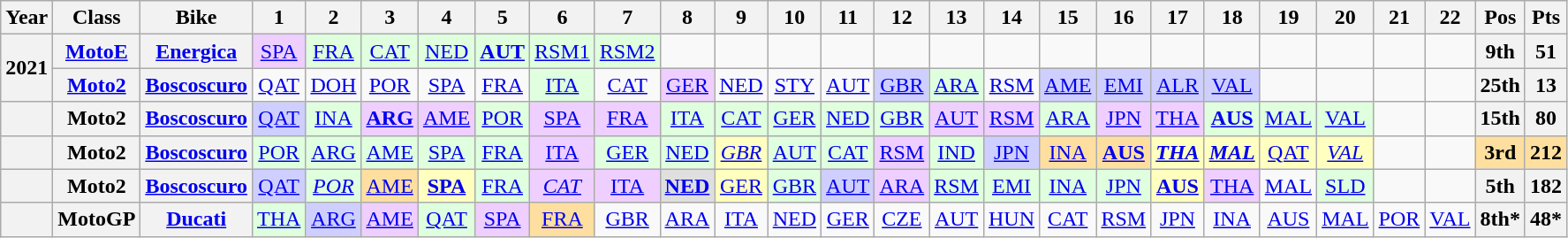<table class="wikitable" style="text-align:center;">
<tr>
<th>Year</th>
<th>Class</th>
<th>Bike</th>
<th>1</th>
<th>2</th>
<th>3</th>
<th>4</th>
<th>5</th>
<th>6</th>
<th>7</th>
<th>8</th>
<th>9</th>
<th>10</th>
<th>11</th>
<th>12</th>
<th>13</th>
<th>14</th>
<th>15</th>
<th>16</th>
<th>17</th>
<th>18</th>
<th>19</th>
<th>20</th>
<th>21</th>
<th>22</th>
<th>Pos</th>
<th>Pts</th>
</tr>
<tr>
<th rowspan="2">2021</th>
<th><a href='#'>MotoE</a></th>
<th><a href='#'>Energica</a></th>
<td style="background:#efcfff;"><a href='#'>SPA</a><br></td>
<td style="background:#dfffdf;"><a href='#'>FRA</a><br></td>
<td style="background:#dfffdf;"><a href='#'>CAT</a><br></td>
<td style="background:#dfffdf;"><a href='#'>NED</a><br></td>
<td style="background:#dfffdf;"><strong><a href='#'>AUT</a></strong><br></td>
<td style="background:#dfffdf;"><a href='#'>RSM1</a><br></td>
<td style="background:#dfffdf;"><a href='#'>RSM2</a><br></td>
<td></td>
<td></td>
<td></td>
<td></td>
<td></td>
<td></td>
<td></td>
<td></td>
<td></td>
<td></td>
<td></td>
<td></td>
<td></td>
<td></td>
<td></td>
<th>9th</th>
<th>51</th>
</tr>
<tr>
<th><a href='#'>Moto2</a></th>
<th><a href='#'>Boscoscuro</a></th>
<td><a href='#'>QAT</a></td>
<td><a href='#'>DOH</a></td>
<td><a href='#'>POR</a></td>
<td><a href='#'>SPA</a></td>
<td><a href='#'>FRA</a></td>
<td style="background:#dfffdf;"><a href='#'>ITA</a><br></td>
<td><a href='#'>CAT</a></td>
<td style="background:#efcfff;"><a href='#'>GER</a><br></td>
<td><a href='#'>NED</a></td>
<td><a href='#'>STY</a></td>
<td><a href='#'>AUT</a></td>
<td style="background:#cfcfff;"><a href='#'>GBR</a><br></td>
<td style="background:#dfffdf;"><a href='#'>ARA</a><br></td>
<td><a href='#'>RSM</a></td>
<td style="background:#cfcfff;"><a href='#'>AME</a><br></td>
<td style="background:#cfcfff;"><a href='#'>EMI</a><br></td>
<td style="background:#cfcfff;"><a href='#'>ALR</a><br></td>
<td style="background:#cfcfff;"><a href='#'>VAL</a><br></td>
<td></td>
<td></td>
<td></td>
<td></td>
<th>25th</th>
<th>13</th>
</tr>
<tr>
<th></th>
<th>Moto2</th>
<th><a href='#'>Boscoscuro</a></th>
<td style="background:#cfcfff;"><a href='#'>QAT</a><br></td>
<td style="background:#dfffdf;"><a href='#'>INA</a><br></td>
<td style="background:#efcfff;"><strong><a href='#'>ARG</a></strong><br></td>
<td style="background:#efcfff;"><a href='#'>AME</a><br></td>
<td style="background:#dfffdf;"><a href='#'>POR</a><br></td>
<td style="background:#efcfff;"><a href='#'>SPA</a><br></td>
<td style="background:#efcfff;"><a href='#'>FRA</a><br></td>
<td style="background:#dfffdf;"><a href='#'>ITA</a><br></td>
<td style="background:#dfffdf;"><a href='#'>CAT</a><br></td>
<td style="background:#dfffdf;"><a href='#'>GER</a><br></td>
<td style="background:#dfffdf;"><a href='#'>NED</a><br></td>
<td style="background:#dfffdf;"><a href='#'>GBR</a><br></td>
<td style="background:#efcfff;"><a href='#'>AUT</a><br></td>
<td style="background:#efcfff;"><a href='#'>RSM</a><br></td>
<td style="background:#dfffdf;"><a href='#'>ARA</a><br></td>
<td style="background:#efcfff;"><a href='#'>JPN</a><br></td>
<td style="background:#efcfff;"><a href='#'>THA</a><br></td>
<td style="background:#dfffdf;"><strong><a href='#'>AUS</a></strong><br></td>
<td style="background:#dfffdf;"><a href='#'>MAL</a><br></td>
<td style="background:#dfffdf;"><a href='#'>VAL</a><br></td>
<td></td>
<td></td>
<th>15th</th>
<th>80</th>
</tr>
<tr>
<th></th>
<th>Moto2</th>
<th><a href='#'>Boscoscuro</a></th>
<td style="background:#dfffdf;"><a href='#'>POR</a><br></td>
<td style="background:#dfffdf;"><a href='#'>ARG</a><br></td>
<td style="background:#dfffdf;"><a href='#'>AME</a><br></td>
<td style="background:#dfffdf;"><a href='#'>SPA</a><br></td>
<td style="background:#dfffdf;"><a href='#'>FRA</a><br></td>
<td style="background:#efcfff;"><a href='#'>ITA</a><br></td>
<td style="background:#dfffdf;"><a href='#'>GER</a><br></td>
<td style="background:#dfffdf;"><a href='#'>NED</a><br></td>
<td style="background:#ffffbf;"><em><a href='#'>GBR</a></em><br></td>
<td style="background:#dfffdf;"><a href='#'>AUT</a><br></td>
<td style="background:#dfffdf;"><a href='#'>CAT</a><br></td>
<td style="background:#efcfff;"><a href='#'>RSM</a><br></td>
<td style="background:#dfffdf;"><a href='#'>IND</a><br></td>
<td style="background:#cfcfff;"><a href='#'>JPN</a><br></td>
<td style="background:#ffdf9f;"><a href='#'>INA</a><br></td>
<td style="background:#ffdf9f;"><strong><a href='#'>AUS</a></strong><br></td>
<td style="background:#ffffbf;"><strong><em><a href='#'>THA</a></em></strong><br></td>
<td style="background:#ffffbf;"><strong><em><a href='#'>MAL</a></em></strong><br></td>
<td style="background:#ffffbf;"><a href='#'>QAT</a><br></td>
<td style="background:#ffffbf;"><em><a href='#'>VAL</a></em><br></td>
<td></td>
<td></td>
<th style="background:#ffdf9f;">3rd</th>
<th style="background:#ffdf9f;">212</th>
</tr>
<tr>
<th></th>
<th>Moto2</th>
<th><a href='#'>Boscoscuro</a></th>
<td style="background:#CFCFFF;"><a href='#'>QAT</a><br></td>
<td style="background:#DFFFDF;"><em><a href='#'>POR</a></em><br></td>
<td style="background:#FFDF9F;"><a href='#'>AME</a><br></td>
<td style="background:#FFFFBF;"><strong><a href='#'>SPA</a></strong><br></td>
<td style="background:#DFFFDF;"><a href='#'>FRA</a><br></td>
<td style="background:#EFCFFF;"><em><a href='#'>CAT</a></em><br></td>
<td style="background:#EFCFFF;"><a href='#'>ITA</a><br></td>
<td style="background:#DFDFDF;"><strong><a href='#'>NED</a></strong><br></td>
<td style="background:#FFFFBF;"><a href='#'>GER</a><br></td>
<td style="background:#DFFFDF;"><a href='#'>GBR</a><br></td>
<td style="background:#CFCFFF;"><a href='#'>AUT</a><br></td>
<td style="background:#EFCFFF;"><a href='#'>ARA</a><br></td>
<td style="background:#DFFFDF;"><a href='#'>RSM</a><br></td>
<td style="background:#DFFFDF;"><a href='#'>EMI</a><br></td>
<td style="background:#DFFFDF;"><a href='#'>INA</a><br></td>
<td style="background:#DFFFDF;"><a href='#'>JPN</a><br></td>
<td style="background:#FFFFBF;"><strong><a href='#'>AUS</a></strong><br></td>
<td style="background:#EFCFFF;"><a href='#'>THA</a><br></td>
<td><a href='#'>MAL</a></td>
<td style="background:#DFFFDF;"><a href='#'>SLD</a><br></td>
<td></td>
<td></td>
<th>5th</th>
<th>182</th>
</tr>
<tr>
<th></th>
<th>MotoGP</th>
<th><a href='#'>Ducati</a></th>
<td style="background:#DFFFDF;"><a href='#'>THA</a><br></td>
<td style="background:#CFCFFF;"><a href='#'>ARG</a><br></td>
<td style="background:#EFCFFF;"><a href='#'>AME</a><br></td>
<td style="background:#DFFFDF;"><a href='#'>QAT</a><br></td>
<td style="background:#EFCFFF;"><a href='#'>SPA</a><br></td>
<td style="background:#FFDF9F;"><a href='#'>FRA</a><br></td>
<td style="background:#;"><a href='#'>GBR</a><br></td>
<td style="background:#;"><a href='#'>ARA</a><br></td>
<td style="background:#;"><a href='#'>ITA</a><br></td>
<td style="background:#;"><a href='#'>NED</a><br></td>
<td style="background:#;"><a href='#'>GER</a><br></td>
<td style="background:#;"><a href='#'>CZE</a><br></td>
<td style="background:#;"><a href='#'>AUT</a><br></td>
<td style="background:#;"><a href='#'>HUN</a><br></td>
<td style="background:#;"><a href='#'>CAT</a><br></td>
<td style="background:#;"><a href='#'>RSM</a><br></td>
<td style="background:#;"><a href='#'>JPN</a><br></td>
<td style="background:#;"><a href='#'>INA</a><br></td>
<td style="background:#;"><a href='#'>AUS</a><br></td>
<td style="background:#;"><a href='#'>MAL</a><br></td>
<td style="background:#;"><a href='#'>POR</a><br></td>
<td style="background:#;"><a href='#'>VAL</a><br></td>
<th>8th*</th>
<th>48*</th>
</tr>
</table>
